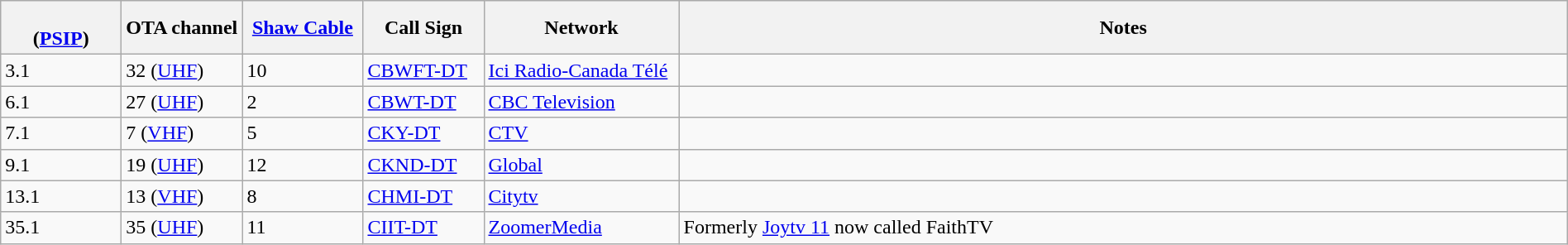<table class="wikitable sortable" width="100%">
<tr>
<th scope="col" style="width: 90px;"><br>(<a href='#'>PSIP</a>)</th>
<th scope="col" style="width: 90px;">OTA channel</th>
<th scope="col" style="width: 90px;"><a href='#'>Shaw Cable</a></th>
<th scope="col" style="width: 90px;">Call Sign</th>
<th scope="col" style="width: 150px;">Network</th>
<th>Notes</th>
</tr>
<tr>
<td>3.1</td>
<td>32 (<a href='#'>UHF</a>)</td>
<td>10</td>
<td><a href='#'>CBWFT-DT</a></td>
<td><a href='#'>Ici Radio-Canada Télé</a></td>
<td></td>
</tr>
<tr>
<td>6.1</td>
<td>27 (<a href='#'>UHF</a>)</td>
<td>2</td>
<td><a href='#'>CBWT-DT</a></td>
<td><a href='#'>CBC Television</a></td>
<td></td>
</tr>
<tr>
<td>7.1</td>
<td>7 (<a href='#'>VHF</a>)</td>
<td>5</td>
<td><a href='#'>CKY-DT</a></td>
<td><a href='#'>CTV</a></td>
<td></td>
</tr>
<tr>
<td>9.1</td>
<td>19 (<a href='#'>UHF</a>)</td>
<td>12</td>
<td><a href='#'>CKND-DT</a></td>
<td><a href='#'>Global</a></td>
<td></td>
</tr>
<tr>
<td>13.1</td>
<td>13 (<a href='#'>VHF</a>)</td>
<td>8</td>
<td><a href='#'>CHMI-DT</a></td>
<td><a href='#'>Citytv</a></td>
<td></td>
</tr>
<tr>
<td>35.1</td>
<td>35 (<a href='#'>UHF</a>)</td>
<td>11</td>
<td><a href='#'>CIIT-DT</a></td>
<td><a href='#'>ZoomerMedia</a></td>
<td>Formerly <a href='#'>Joytv 11</a> now called FaithTV</td>
</tr>
</table>
